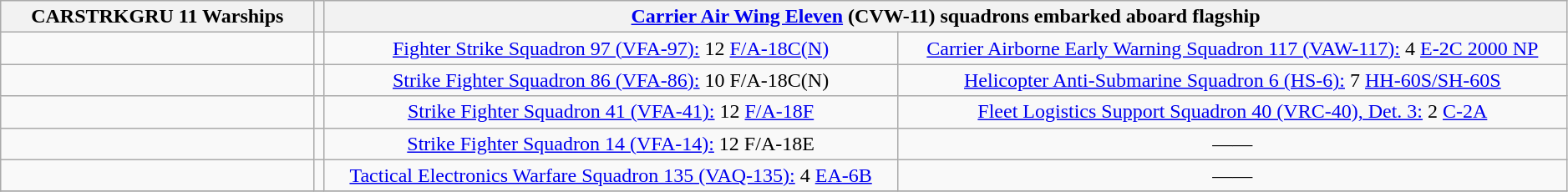<table class="wikitable" style="text-align:center" width=99%>
<tr>
<th colspan="1" width="20%" align="center">CARSTRKGRU 11 Warships</th>
<th colspan="1" width="0%" align="center"></th>
<th colspan="2" align="center"><a href='#'>Carrier Air Wing Eleven</a> (CVW-11) squadrons embarked aboard flagship </th>
</tr>
<tr>
<td></td>
<td></td>
<td><a href='#'>Fighter Strike Squadron 97 (VFA-97):</a>  12 <a href='#'>F/A-18C(N)</a></td>
<td><a href='#'>Carrier Airborne Early Warning Squadron 117 (VAW-117):</a>  4 <a href='#'>E-2C 2000 NP</a></td>
</tr>
<tr>
<td></td>
<td></td>
<td><a href='#'>Strike Fighter Squadron 86 (VFA-86):</a>  10 F/A-18C(N)</td>
<td><a href='#'>Helicopter Anti-Submarine Squadron 6 (HS-6):</a>  7 <a href='#'>HH-60S/SH-60S</a></td>
</tr>
<tr>
<td></td>
<td></td>
<td><a href='#'>Strike Fighter Squadron 41 (VFA-41):</a>  12 <a href='#'>F/A-18F</a></td>
<td><a href='#'>Fleet Logistics Support Squadron 40 (VRC-40), Det. 3:</a>  2 <a href='#'>C-2A</a></td>
</tr>
<tr>
<td></td>
<td></td>
<td><a href='#'>Strike Fighter Squadron 14 (VFA-14):</a>  12 F/A-18E</td>
<td>——</td>
</tr>
<tr>
<td></td>
<td></td>
<td><a href='#'>Tactical Electronics Warfare Squadron 135 (VAQ-135):</a>  4 <a href='#'>EA-6B</a></td>
<td>——</td>
</tr>
<tr>
</tr>
</table>
